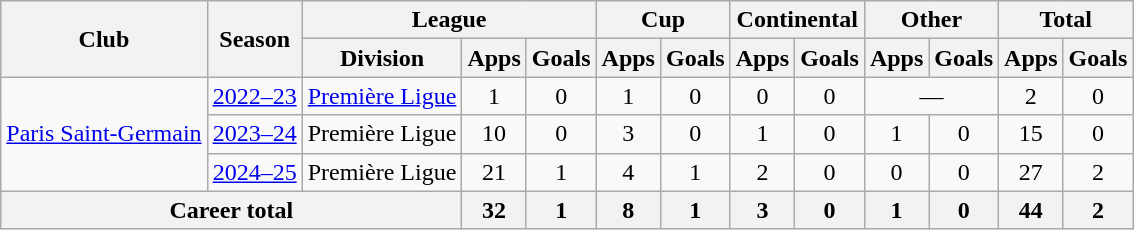<table class="wikitable" style="text-align: center;">
<tr>
<th rowspan="2">Club</th>
<th rowspan="2">Season</th>
<th colspan="3">League</th>
<th colspan="2">Cup</th>
<th colspan="2">Continental</th>
<th colspan="2">Other</th>
<th colspan="2">Total</th>
</tr>
<tr>
<th>Division</th>
<th>Apps</th>
<th>Goals</th>
<th>Apps</th>
<th>Goals</th>
<th>Apps</th>
<th>Goals</th>
<th>Apps</th>
<th>Goals</th>
<th>Apps</th>
<th>Goals</th>
</tr>
<tr>
<td rowspan="3"><a href='#'>Paris Saint-Germain</a></td>
<td><a href='#'>2022–23</a></td>
<td><a href='#'>Première Ligue</a></td>
<td>1</td>
<td>0</td>
<td>1</td>
<td>0</td>
<td>0</td>
<td>0</td>
<td colspan="2">—</td>
<td>2</td>
<td>0</td>
</tr>
<tr>
<td><a href='#'>2023–24</a></td>
<td>Première Ligue</td>
<td>10</td>
<td>0</td>
<td>3</td>
<td>0</td>
<td>1</td>
<td>0</td>
<td>1</td>
<td>0</td>
<td>15</td>
<td>0</td>
</tr>
<tr>
<td><a href='#'>2024–25</a></td>
<td>Première Ligue</td>
<td>21</td>
<td>1</td>
<td>4</td>
<td>1</td>
<td>2</td>
<td>0</td>
<td>0</td>
<td>0</td>
<td>27</td>
<td>2</td>
</tr>
<tr>
<th colspan=3>Career total</th>
<th>32</th>
<th>1</th>
<th>8</th>
<th>1</th>
<th>3</th>
<th>0</th>
<th>1</th>
<th>0</th>
<th>44</th>
<th>2</th>
</tr>
</table>
